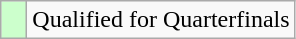<table class="wikitable">
<tr>
<td width=10px bgcolor=#ccffcc></td>
<td>Qualified for Quarterfinals</td>
</tr>
</table>
